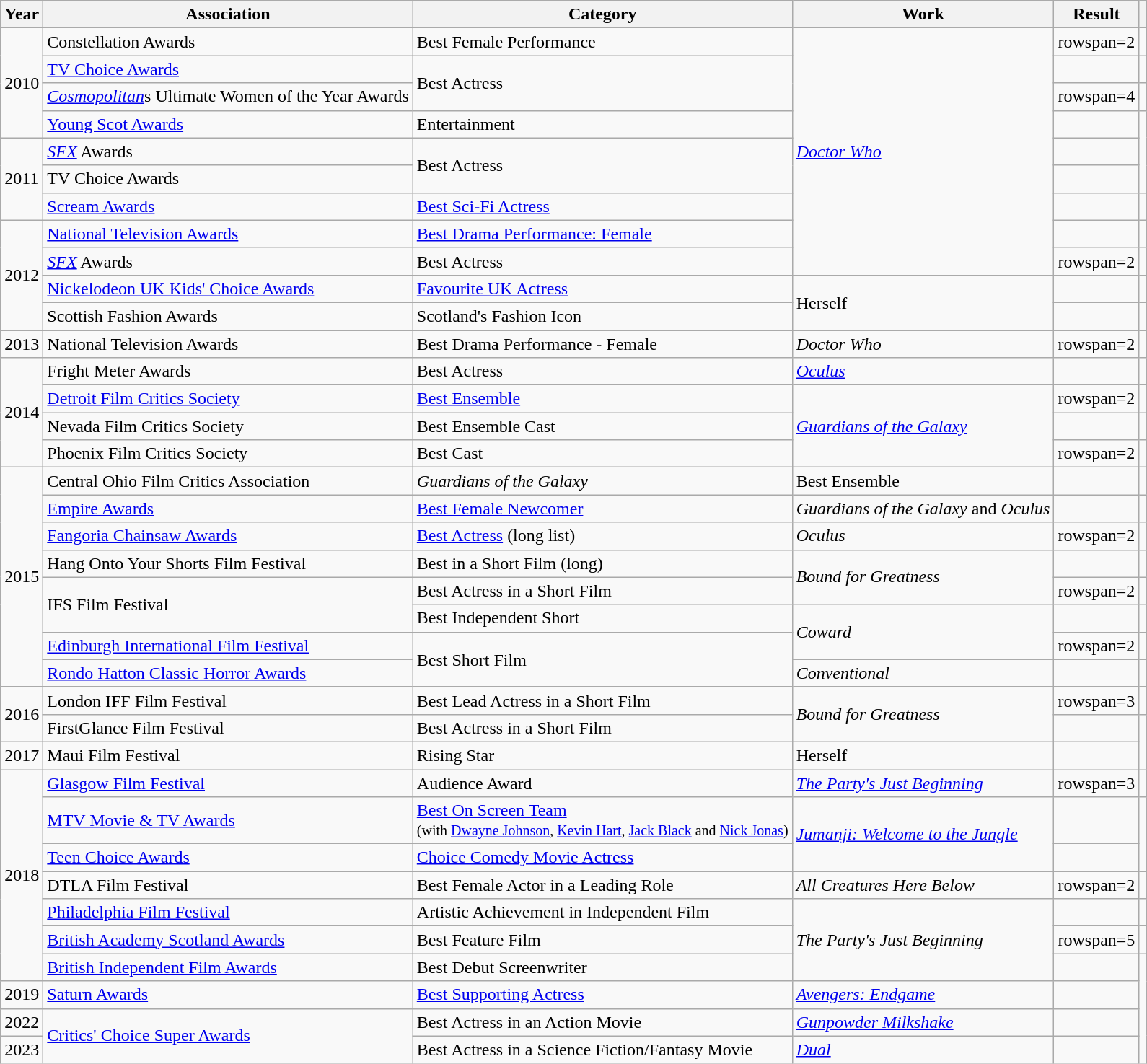<table class="wikitable sortable">
<tr>
<th>Year</th>
<th>Association</th>
<th>Category</th>
<th>Work</th>
<th>Result</th>
<th class="unsortable"></th>
</tr>
<tr>
<td rowspan=4>2010</td>
<td>Constellation Awards</td>
<td>Best Female Performance</td>
<td rowspan=9><em><a href='#'>Doctor Who</a></em></td>
<td>rowspan=2 </td>
<td style="text-align:center;"></td>
</tr>
<tr>
<td><a href='#'>TV Choice Awards</a></td>
<td rowspan=2>Best Actress</td>
<td style="text-align:center;"></td>
</tr>
<tr>
<td><em><a href='#'>Cosmopolitan</a></em>s Ultimate Women of the Year Awards</td>
<td>rowspan=4 </td>
<td style="text-align:center;"></td>
</tr>
<tr>
<td><a href='#'>Young Scot Awards</a></td>
<td>Entertainment</td>
<td style="text-align:center;"></td>
</tr>
<tr>
<td rowspan=3>2011</td>
<td><em><a href='#'>SFX</a></em> Awards</td>
<td rowspan=2>Best Actress</td>
<td style="text-align:center;"></td>
</tr>
<tr>
<td>TV Choice Awards</td>
<td style="text-align:center;"></td>
</tr>
<tr>
<td><a href='#'>Scream Awards</a></td>
<td><a href='#'>Best Sci-Fi Actress</a></td>
<td></td>
<td style="text-align:center;"></td>
</tr>
<tr>
<td rowspan=4>2012</td>
<td><a href='#'>National Television Awards</a></td>
<td><a href='#'>Best Drama Performance: Female</a></td>
<td></td>
<td style="text-align:center;"></td>
</tr>
<tr>
<td><em><a href='#'>SFX</a></em> Awards</td>
<td>Best Actress</td>
<td>rowspan=2 </td>
<td style="text-align:center;"></td>
</tr>
<tr>
<td><a href='#'>Nickelodeon UK Kids' Choice Awards</a></td>
<td><a href='#'>Favourite UK Actress</a></td>
<td rowspan=2>Herself</td>
<td style="text-align:center;"></td>
</tr>
<tr>
<td>Scottish Fashion Awards</td>
<td>Scotland's Fashion Icon</td>
<td></td>
<td style="text-align:center;"></td>
</tr>
<tr>
<td>2013</td>
<td>National Television Awards</td>
<td>Best Drama Performance - Female</td>
<td><em>Doctor Who</em></td>
<td>rowspan=2 </td>
<td style="text-align:center;"></td>
</tr>
<tr>
<td rowspan=4>2014</td>
<td>Fright Meter Awards</td>
<td>Best Actress</td>
<td><em><a href='#'>Oculus</a></em></td>
<td style="text-align:center;"></td>
</tr>
<tr>
<td><a href='#'>Detroit Film Critics Society</a></td>
<td><a href='#'>Best Ensemble</a></td>
<td rowspan=3><em><a href='#'>Guardians of the Galaxy</a></em></td>
<td>rowspan=2 </td>
<td style="text-align:center;"></td>
</tr>
<tr>
<td>Nevada Film Critics Society</td>
<td>Best Ensemble Cast</td>
<td style="text-align:center;"></td>
</tr>
<tr>
<td>Phoenix Film Critics Society</td>
<td>Best Cast</td>
<td>rowspan=2 </td>
<td style="text-align:center;"></td>
</tr>
<tr>
<td rowspan=8>2015</td>
<td>Central Ohio Film Critics Association</td>
<td><em>Guardians of the Galaxy</em></td>
<td>Best Ensemble</td>
<td style="text-align:center;"></td>
</tr>
<tr>
<td><a href='#'>Empire Awards</a></td>
<td><a href='#'>Best Female Newcomer</a></td>
<td><em>Guardians of the Galaxy</em> and <em>Oculus</em></td>
<td></td>
<td style="text-align:center;"></td>
</tr>
<tr>
<td><a href='#'>Fangoria Chainsaw Awards</a></td>
<td><a href='#'>Best Actress</a> (long list)</td>
<td><em>Oculus</em></td>
<td>rowspan=2 </td>
<td style="text-align:center;"></td>
</tr>
<tr>
<td>Hang Onto Your Shorts Film Festival</td>
<td>Best in a Short Film (long)</td>
<td rowspan=2><em>Bound for Greatness</em></td>
<td style="text-align:center;"></td>
</tr>
<tr>
<td rowspan=2>IFS Film Festival</td>
<td>Best Actress in a Short Film</td>
<td>rowspan=2 </td>
<td style="text-align:center;"></td>
</tr>
<tr>
<td>Best Independent Short</td>
<td rowspan=2><em>Coward</em></td>
<td style="text-align:center;"></td>
</tr>
<tr>
<td><a href='#'>Edinburgh International Film Festival</a></td>
<td rowspan=2>Best Short Film</td>
<td>rowspan=2 </td>
<td style="text-align:center;"></td>
</tr>
<tr>
<td><a href='#'>Rondo Hatton Classic Horror Awards</a></td>
<td><em>Conventional</em></td>
<td style="text-align:center;"></td>
</tr>
<tr>
<td rowspan=2>2016</td>
<td>London IFF Film Festival</td>
<td>Best Lead Actress in a Short Film</td>
<td rowspan=2><em>Bound for Greatness</em></td>
<td>rowspan=3 </td>
<td style="text-align:center;"></td>
</tr>
<tr>
<td>FirstGlance Film Festival</td>
<td>Best Actress in a Short Film</td>
<td style="text-align:center;"></td>
</tr>
<tr>
<td>2017</td>
<td>Maui Film Festival</td>
<td>Rising Star</td>
<td>Herself</td>
<td style="text-align:center;"></td>
</tr>
<tr>
<td rowspan=7>2018</td>
<td><a href='#'>Glasgow Film Festival</a></td>
<td>Audience Award</td>
<td><em><a href='#'>The Party's Just Beginning</a></em></td>
<td>rowspan=3 </td>
<td style="text-align:center;"></td>
</tr>
<tr>
<td><a href='#'>MTV Movie & TV Awards</a></td>
<td><a href='#'>Best On Screen Team</a> <br> <small>(with <a href='#'>Dwayne Johnson</a>, <a href='#'>Kevin Hart</a>, <a href='#'>Jack Black</a> and <a href='#'>Nick Jonas</a>)</small></td>
<td rowspan=2><em><a href='#'>Jumanji: Welcome to the Jungle</a></em></td>
<td style="text-align:center;"></td>
</tr>
<tr>
<td><a href='#'>Teen Choice Awards</a></td>
<td><a href='#'>Choice Comedy Movie Actress</a></td>
<td style="text-align:center;"></td>
</tr>
<tr>
<td>DTLA Film Festival</td>
<td>Best Female Actor in a Leading Role</td>
<td><em>All Creatures Here Below</em></td>
<td>rowspan=2 </td>
<td style="text-align:center;"></td>
</tr>
<tr>
<td><a href='#'>Philadelphia Film Festival</a></td>
<td>Artistic Achievement in Independent Film</td>
<td rowspan=3><em>The Party's Just Beginning</em></td>
<td style="text-align:center;"></td>
</tr>
<tr>
<td><a href='#'>British Academy Scotland Awards</a></td>
<td>Best Feature Film</td>
<td>rowspan=5 </td>
<td style="text-align:center;"></td>
</tr>
<tr>
<td><a href='#'>British Independent Film Awards</a></td>
<td>Best Debut Screenwriter</td>
<td style="text-align:center;"></td>
</tr>
<tr>
<td>2019</td>
<td><a href='#'>Saturn Awards</a></td>
<td><a href='#'>Best Supporting Actress</a></td>
<td><em><a href='#'>Avengers: Endgame</a></em></td>
<td style="text-align:center;"></td>
</tr>
<tr>
<td>2022</td>
<td rowspan=2><a href='#'>Critics' Choice Super Awards</a></td>
<td>Best Actress in an Action Movie</td>
<td><em><a href='#'>Gunpowder Milkshake</a></em></td>
<td style="text-align:center;"></td>
</tr>
<tr>
<td>2023</td>
<td>Best Actress in a Science Fiction/Fantasy Movie</td>
<td><em><a href='#'>Dual</a></em></td>
<td></td>
</tr>
</table>
